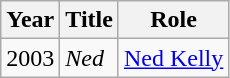<table class="wikitable">
<tr>
<th>Year</th>
<th>Title</th>
<th>Role</th>
</tr>
<tr>
<td>2003</td>
<td><em>Ned</em></td>
<td><a href='#'>Ned Kelly</a></td>
</tr>
</table>
